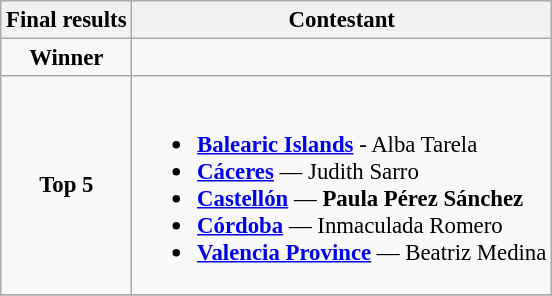<table class="wikitable sortable" style="font-size: 95%;">
<tr>
<th>Final results</th>
<th>Contestant</th>
</tr>
<tr>
<td style="text-align:center;"><strong>Winner</strong></td>
<td></td>
</tr>
<tr>
<td style="text-align:center;"><strong>Top 5</strong></td>
<td><br><ul><li> <strong><a href='#'>Balearic Islands</a></strong> - Alba Tarela</li><li> <strong><a href='#'>Cáceres</a></strong> — Judith Sarro</li><li> <strong><a href='#'>Castellón</a></strong> — <strong>Paula Pérez Sánchez</strong></li><li> <strong><a href='#'>Córdoba</a></strong> — Inmaculada Romero</li><li> <strong><a href='#'>Valencia Province</a></strong> — Beatriz Medina</li></ul></td>
</tr>
<tr>
</tr>
</table>
